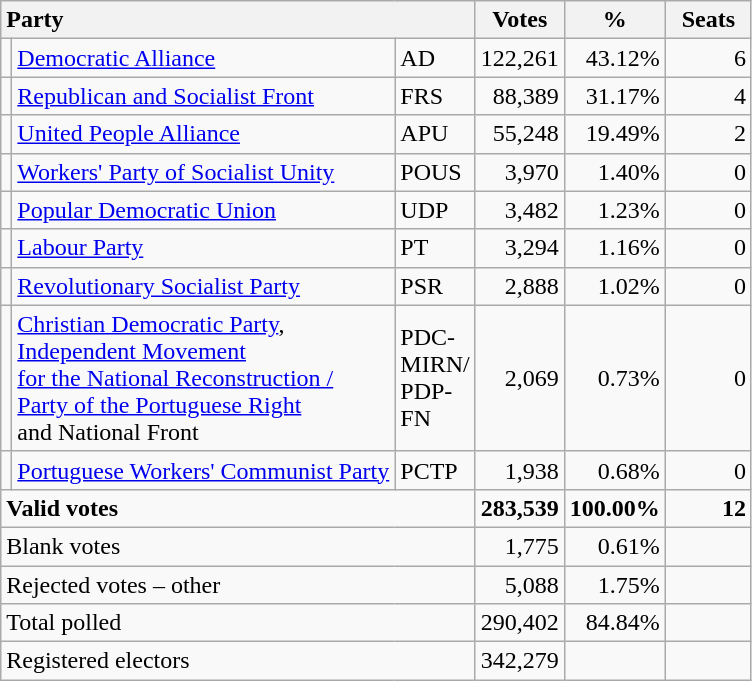<table class="wikitable" border="1" style="text-align:right;">
<tr>
<th style="text-align:left;" colspan=3>Party</th>
<th align=center width="50">Votes</th>
<th align=center width="50">%</th>
<th align=center width="50">Seats</th>
</tr>
<tr>
<td></td>
<td align=left><a href='#'>Democratic Alliance</a></td>
<td align=left>AD</td>
<td>122,261</td>
<td>43.12%</td>
<td>6</td>
</tr>
<tr>
<td></td>
<td align=left style="white-space: nowrap;"><a href='#'>Republican and Socialist Front</a></td>
<td align=left>FRS</td>
<td>88,389</td>
<td>31.17%</td>
<td>4</td>
</tr>
<tr>
<td></td>
<td align=left><a href='#'>United People Alliance</a></td>
<td align=left>APU</td>
<td>55,248</td>
<td>19.49%</td>
<td>2</td>
</tr>
<tr>
<td></td>
<td align=left><a href='#'>Workers' Party of Socialist Unity</a></td>
<td align=left>POUS</td>
<td>3,970</td>
<td>1.40%</td>
<td>0</td>
</tr>
<tr>
<td></td>
<td align=left><a href='#'>Popular Democratic Union</a></td>
<td align=left>UDP</td>
<td>3,482</td>
<td>1.23%</td>
<td>0</td>
</tr>
<tr>
<td></td>
<td align=left><a href='#'>Labour Party</a></td>
<td align=left>PT</td>
<td>3,294</td>
<td>1.16%</td>
<td>0</td>
</tr>
<tr>
<td></td>
<td align=left><a href='#'>Revolutionary Socialist Party</a></td>
<td align=left>PSR</td>
<td>2,888</td>
<td>1.02%</td>
<td>0</td>
</tr>
<tr>
<td></td>
<td align=left><a href='#'>Christian Democratic Party</a>,<br><a href='#'>Independent Movement<br>for the National Reconstruction /<br>Party of the Portuguese Right</a><br>and National Front</td>
<td align=left>PDC-<br>MIRN/<br>PDP-<br>FN</td>
<td>2,069</td>
<td>0.73%</td>
<td>0</td>
</tr>
<tr>
<td></td>
<td align=left><a href='#'>Portuguese Workers' Communist Party</a></td>
<td align=left>PCTP</td>
<td>1,938</td>
<td>0.68%</td>
<td>0</td>
</tr>
<tr style="font-weight:bold">
<td align=left colspan=3>Valid votes</td>
<td>283,539</td>
<td>100.00%</td>
<td>12</td>
</tr>
<tr>
<td align=left colspan=3>Blank votes</td>
<td>1,775</td>
<td>0.61%</td>
<td></td>
</tr>
<tr>
<td align=left colspan=3>Rejected votes – other</td>
<td>5,088</td>
<td>1.75%</td>
<td></td>
</tr>
<tr>
<td align=left colspan=3>Total polled</td>
<td>290,402</td>
<td>84.84%</td>
<td></td>
</tr>
<tr>
<td align=left colspan=3>Registered electors</td>
<td>342,279</td>
<td></td>
<td></td>
</tr>
</table>
